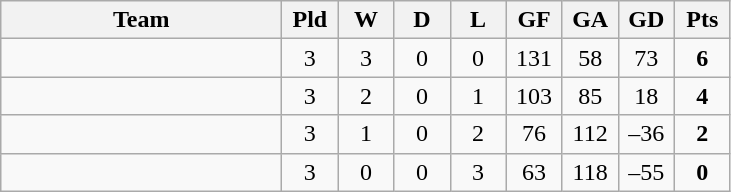<table class="wikitable" style="text-align: center;">
<tr>
<th width="180">Team</th>
<th width="30">Pld</th>
<th width="30">W</th>
<th width="30">D</th>
<th width="30">L</th>
<th width="30">GF</th>
<th width="30">GA</th>
<th width="30">GD</th>
<th width="30">Pts</th>
</tr>
<tr>
<td align="left"></td>
<td>3</td>
<td>3</td>
<td>0</td>
<td>0</td>
<td>131</td>
<td>58</td>
<td>73</td>
<td><strong>6</strong></td>
</tr>
<tr>
<td align="left"></td>
<td>3</td>
<td>2</td>
<td>0</td>
<td>1</td>
<td>103</td>
<td>85</td>
<td>18</td>
<td><strong>4</strong></td>
</tr>
<tr>
<td align="left"></td>
<td>3</td>
<td>1</td>
<td>0</td>
<td>2</td>
<td>76</td>
<td>112</td>
<td>–36</td>
<td><strong>2</strong></td>
</tr>
<tr>
<td align="left"></td>
<td>3</td>
<td>0</td>
<td>0</td>
<td>3</td>
<td>63</td>
<td>118</td>
<td>–55</td>
<td><strong>0</strong></td>
</tr>
</table>
